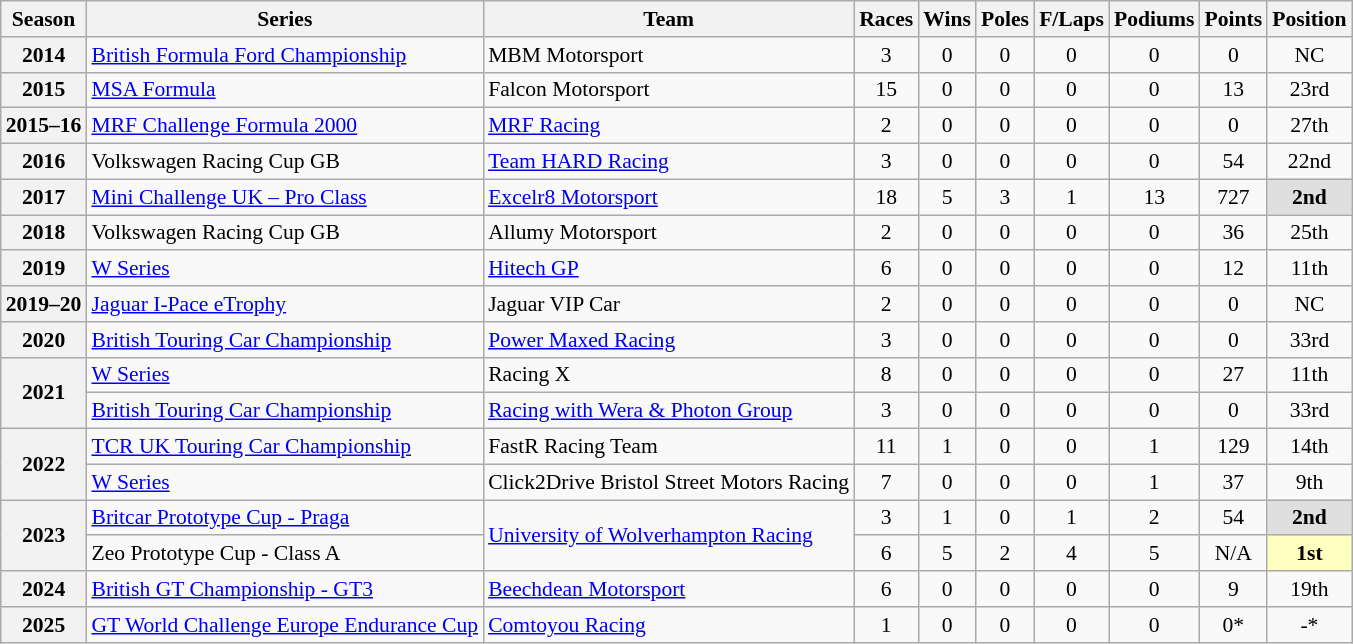<table class="wikitable" style="font-size: 90%; text-align:center">
<tr>
<th>Season</th>
<th>Series</th>
<th>Team</th>
<th>Races</th>
<th>Wins</th>
<th>Poles</th>
<th>F/Laps</th>
<th>Podiums</th>
<th>Points</th>
<th>Position</th>
</tr>
<tr>
<th>2014</th>
<td align=left nowrap><a href='#'>British Formula Ford Championship</a></td>
<td align=left>MBM Motorsport</td>
<td>3</td>
<td>0</td>
<td>0</td>
<td>0</td>
<td>0</td>
<td>0</td>
<td>NC</td>
</tr>
<tr>
<th>2015</th>
<td align=left><a href='#'>MSA Formula</a></td>
<td align=left>Falcon Motorsport</td>
<td>15</td>
<td>0</td>
<td>0</td>
<td>0</td>
<td>0</td>
<td>13</td>
<td>23rd</td>
</tr>
<tr>
<th>2015–16</th>
<td align=left><a href='#'>MRF Challenge Formula 2000</a></td>
<td align=left><a href='#'>MRF Racing</a></td>
<td>2</td>
<td>0</td>
<td>0</td>
<td>0</td>
<td>0</td>
<td>0</td>
<td>27th</td>
</tr>
<tr>
<th>2016</th>
<td align=left>Volkswagen Racing Cup GB</td>
<td align=left><a href='#'>Team HARD Racing</a></td>
<td>3</td>
<td>0</td>
<td>0</td>
<td>0</td>
<td>0</td>
<td>54</td>
<td>22nd</td>
</tr>
<tr>
<th>2017</th>
<td align=left><a href='#'>Mini Challenge UK – Pro Class</a></td>
<td align=left><a href='#'>Excelr8 Motorsport</a></td>
<td>18</td>
<td>5</td>
<td>3</td>
<td>1</td>
<td>13</td>
<td>727</td>
<td style="background:#dfdfdf;"><strong>2nd</strong></td>
</tr>
<tr>
<th>2018</th>
<td align=left>Volkswagen Racing Cup GB</td>
<td align=left>Allumy Motorsport</td>
<td>2</td>
<td>0</td>
<td>0</td>
<td>0</td>
<td>0</td>
<td>36</td>
<td>25th</td>
</tr>
<tr>
<th>2019</th>
<td align=left><a href='#'>W Series</a></td>
<td align=left><a href='#'>Hitech GP</a></td>
<td>6</td>
<td>0</td>
<td>0</td>
<td>0</td>
<td>0</td>
<td>12</td>
<td>11th</td>
</tr>
<tr>
<th>2019–20</th>
<td align=left><a href='#'>Jaguar I-Pace eTrophy</a></td>
<td align=left>Jaguar VIP Car</td>
<td>2</td>
<td>0</td>
<td>0</td>
<td>0</td>
<td>0</td>
<td>0</td>
<td>NC</td>
</tr>
<tr>
<th>2020</th>
<td align=left><a href='#'>British Touring Car Championship</a></td>
<td align=left><a href='#'>Power Maxed Racing</a></td>
<td>3</td>
<td>0</td>
<td>0</td>
<td>0</td>
<td>0</td>
<td>0</td>
<td>33rd</td>
</tr>
<tr>
<th rowspan=2>2021</th>
<td align=left><a href='#'>W Series</a></td>
<td align=left>Racing X</td>
<td>8</td>
<td>0</td>
<td>0</td>
<td>0</td>
<td>0</td>
<td>27</td>
<td>11th</td>
</tr>
<tr>
<td align=left><a href='#'>British Touring Car Championship</a></td>
<td align=left><a href='#'>Racing with Wera & Photon Group</a></td>
<td>3</td>
<td>0</td>
<td>0</td>
<td>0</td>
<td>0</td>
<td>0</td>
<td>33rd</td>
</tr>
<tr>
<th rowspan="2">2022</th>
<td align=left nowrap><a href='#'>TCR UK Touring Car Championship</a></td>
<td align=left>FastR Racing Team</td>
<td>11</td>
<td>1</td>
<td>0</td>
<td>0</td>
<td>1</td>
<td>129</td>
<td>14th</td>
</tr>
<tr>
<td align=left><a href='#'>W Series</a></td>
<td align=left nowrap>Click2Drive Bristol Street Motors Racing</td>
<td>7</td>
<td>0</td>
<td>0</td>
<td>0</td>
<td>1</td>
<td>37</td>
<td>9th</td>
</tr>
<tr>
<th rowspan="2">2023</th>
<td align=left><a href='#'>Britcar Prototype Cup - Praga</a></td>
<td rowspan="2" align=left><a href='#'>University of Wolverhampton Racing</a></td>
<td>3</td>
<td>1</td>
<td>0</td>
<td>1</td>
<td>2</td>
<td>54</td>
<td style="background:#dfdfdf;"><strong>2nd</strong></td>
</tr>
<tr>
<td align=left>Zeo Prototype Cup - Class A</td>
<td>6</td>
<td>5</td>
<td>2</td>
<td>4</td>
<td>5</td>
<td>N/A</td>
<td style="background:#ffffbf;"><strong>1st</strong></td>
</tr>
<tr>
<th>2024</th>
<td align=left><a href='#'>British GT Championship - GT3</a></td>
<td align=left><a href='#'>Beechdean Motorsport</a></td>
<td>6</td>
<td>0</td>
<td>0</td>
<td>0</td>
<td>0</td>
<td>9</td>
<td>19th</td>
</tr>
<tr>
<th>2025</th>
<td align=left><a href='#'>GT World Challenge Europe Endurance Cup</a></td>
<td align=left><a href='#'>Comtoyou Racing</a></td>
<td>1</td>
<td>0</td>
<td>0</td>
<td>0</td>
<td>0</td>
<td>0*</td>
<td>-*</td>
</tr>
</table>
